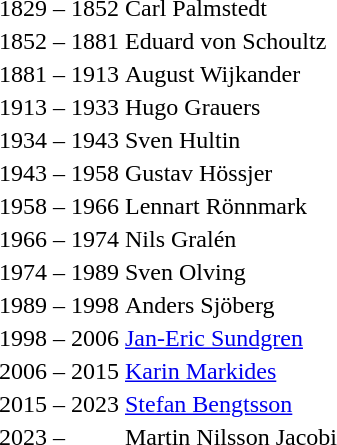<table cellspacing="4" cellpadding="0">
<tr>
<td>1829 – 1852</td>
<td>Carl Palmstedt</td>
</tr>
<tr>
<td>1852 – 1881</td>
<td>Eduard von Schoultz</td>
</tr>
<tr>
<td>1881 – 1913</td>
<td>August Wijkander</td>
</tr>
<tr>
<td>1913 – 1933</td>
<td>Hugo Grauers</td>
</tr>
<tr>
<td>1934 – 1943</td>
<td>Sven Hultin</td>
</tr>
<tr>
<td>1943 – 1958</td>
<td>Gustav Hössjer</td>
</tr>
<tr>
<td>1958 – 1966</td>
<td>Lennart Rönnmark</td>
</tr>
<tr>
<td>1966 – 1974</td>
<td>Nils Gralén</td>
</tr>
<tr>
<td>1974 – 1989</td>
<td>Sven Olving</td>
</tr>
<tr>
<td>1989 – 1998</td>
<td>Anders Sjöberg</td>
</tr>
<tr>
<td>1998 – 2006</td>
<td><a href='#'>Jan-Eric Sundgren</a></td>
</tr>
<tr>
<td>2006 – 2015</td>
<td><a href='#'>Karin Markides</a></td>
</tr>
<tr>
<td>2015 – 2023</td>
<td><a href='#'>Stefan Bengtsson</a></td>
</tr>
<tr>
<td>2023 –</td>
<td>Martin Nilsson Jacobi</td>
</tr>
</table>
